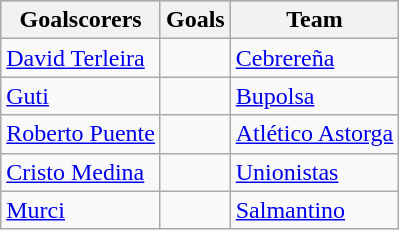<table class="wikitable sortable" class="wikitable">
<tr style="background:#ccc; text-align:center;">
<th>Goalscorers</th>
<th>Goals</th>
<th>Team</th>
</tr>
<tr>
<td> <a href='#'>David Terleira</a></td>
<td></td>
<td><a href='#'>Cebrereña</a></td>
</tr>
<tr>
<td> <a href='#'>Guti</a></td>
<td></td>
<td><a href='#'>Bupolsa</a></td>
</tr>
<tr>
<td> <a href='#'>Roberto Puente</a></td>
<td></td>
<td><a href='#'>Atlético Astorga</a></td>
</tr>
<tr>
<td> <a href='#'>Cristo Medina</a></td>
<td></td>
<td><a href='#'>Unionistas</a></td>
</tr>
<tr>
<td> <a href='#'>Murci</a></td>
<td></td>
<td><a href='#'>Salmantino</a></td>
</tr>
</table>
